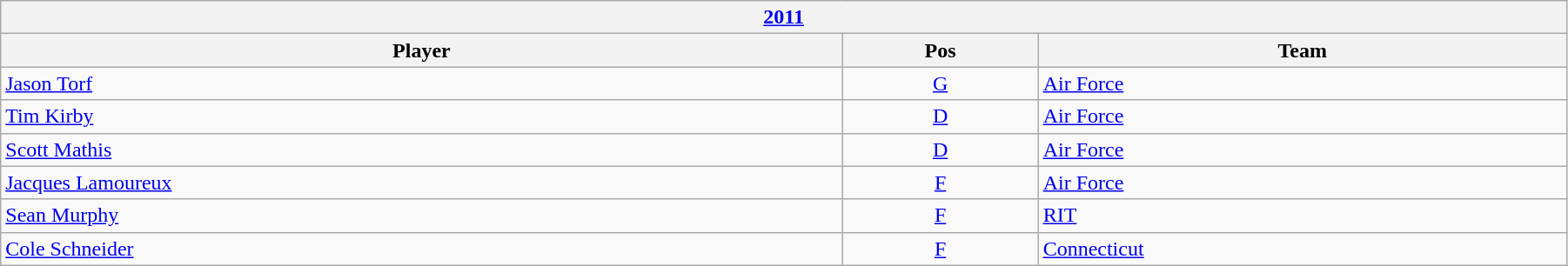<table class="wikitable" width=95%>
<tr>
<th colspan=3><a href='#'>2011</a></th>
</tr>
<tr>
<th>Player</th>
<th>Pos</th>
<th>Team</th>
</tr>
<tr>
<td><a href='#'>Jason Torf</a></td>
<td style="text-align:center;"><a href='#'>G</a></td>
<td><a href='#'>Air Force</a></td>
</tr>
<tr>
<td><a href='#'>Tim Kirby</a></td>
<td style="text-align:center;"><a href='#'>D</a></td>
<td><a href='#'>Air Force</a></td>
</tr>
<tr>
<td><a href='#'>Scott Mathis</a></td>
<td style="text-align:center;"><a href='#'>D</a></td>
<td><a href='#'>Air Force</a></td>
</tr>
<tr>
<td><a href='#'>Jacques Lamoureux</a></td>
<td style="text-align:center;"><a href='#'>F</a></td>
<td><a href='#'>Air Force</a></td>
</tr>
<tr>
<td><a href='#'>Sean Murphy</a></td>
<td style="text-align:center;"><a href='#'>F</a></td>
<td><a href='#'>RIT</a></td>
</tr>
<tr>
<td><a href='#'>Cole Schneider</a></td>
<td style="text-align:center;"><a href='#'>F</a></td>
<td><a href='#'>Connecticut</a></td>
</tr>
</table>
